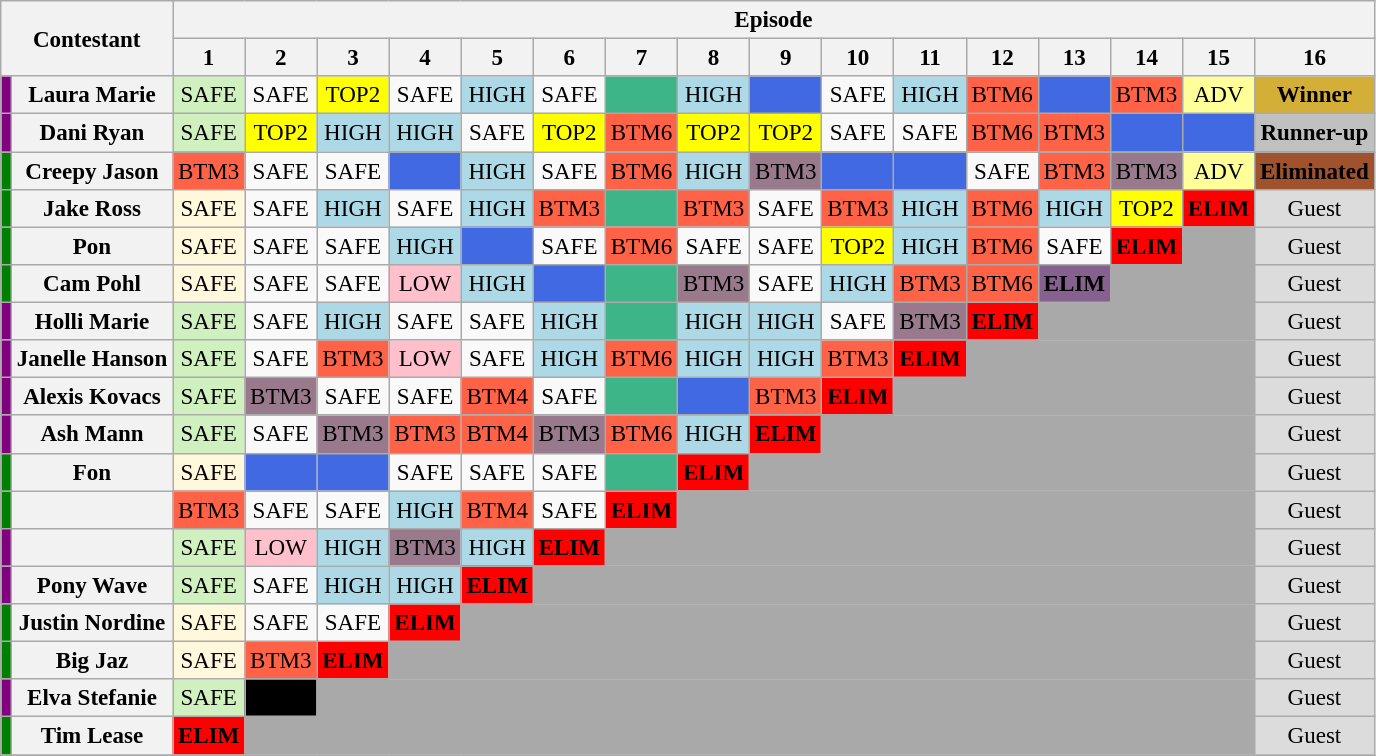<table class="wikitable" style="text-align:center;font-size:96%">
<tr>
<th rowspan=2 colspan=2>Contestant</th>
<th colspan=16>Episode</th>
</tr>
<tr>
<th>1</th>
<th>2</th>
<th>3</th>
<th>4</th>
<th>5</th>
<th>6</th>
<th>7</th>
<th>8</th>
<th>9</th>
<th>10</th>
<th>11</th>
<th>12</th>
<th>13</th>
<th>14</th>
<th>15</th>
<th>16</th>
</tr>
<tr>
<td style="background:#800080"></td>
<th>Laura Marie</th>
<td style="background:#D0F0C0;">SAFE</td>
<td>SAFE</td>
<td style="background:yellow ;">TOP2</td>
<td>SAFE</td>
<td style="background:lightblue;">HIGH</td>
<td>SAFE</td>
<td style="background:#3EB489;"></td>
<td style="background:lightblue;">HIGH</td>
<td style="background:royalblue;"><strong></strong></td>
<td>SAFE</td>
<td style="background:lightblue;">HIGH</td>
<td style="background:tomato;">BTM6</td>
<td style="background:royalblue;"><strong></strong></td>
<td style="background:tomato;">BTM3</td>
<td style="background:#FFFF99;">ADV</td>
<td style="background: #D4AF37" nowrap><strong>Winner</strong></td>
</tr>
<tr>
<td style="background:#800080"></td>
<th>Dani Ryan</th>
<td style="background:#D0F0C0;">SAFE</td>
<td style="background:yellow ;">TOP2</td>
<td style="background:lightblue;">HIGH</td>
<td style="background:lightblue;">HIGH</td>
<td>SAFE</td>
<td style="background:yellow ;">TOP2</td>
<td style="background:tomato;">BTM6</td>
<td style="background:yellow ;">TOP2</td>
<td style="background:yellow ;">TOP2</td>
<td>SAFE</td>
<td>SAFE</td>
<td style="background:tomato;">BTM6</td>
<td style="background:tomato;">BTM3</td>
<td style="background:royalblue;"><strong></strong></td>
<td style="background:royalblue;"><strong></strong></td>
<td style="background:silver" nowrap><strong>Runner-up</strong></td>
</tr>
<tr>
<td style="background:#008000"></td>
<th>Creepy Jason</th>
<td style="background:tomato;">BTM3</td>
<td>SAFE</td>
<td>SAFE</td>
<td style="background:royalblue;"><strong></strong></td>
<td style="background:lightblue;">HIGH</td>
<td>SAFE</td>
<td style="background:tomato;">BTM6</td>
<td style="background:lightblue;">HIGH</td>
<td style="background:#997A8D;">BTM3</td>
<td style="background:royalblue;"><strong></strong></td>
<td style="background:royalblue;"><strong></strong></td>
<td>SAFE</td>
<td style="background:tomato;">BTM3</td>
<td style="background:#997A8D;">BTM3</td>
<td style="background:#FFFF99;">ADV</td>
<td style="background:sienna;"><strong>Eliminated</strong></td>
</tr>
<tr>
<td style="background:#008000"></td>
<th>Jake Ross</th>
<td style="background:cornsilk;">SAFE</td>
<td>SAFE</td>
<td style="background:lightblue;">HIGH</td>
<td>SAFE</td>
<td style="background:lightblue;">HIGH</td>
<td style="background:tomato;">BTM3</td>
<td style="background:#3EB489;"></td>
<td style="background:tomato;">BTM3</td>
<td>SAFE</td>
<td style="background:tomato;">BTM3</td>
<td style="background:lightblue;">HIGH</td>
<td style="background:tomato;">BTM6</td>
<td style="background:lightblue;">HIGH</td>
<td style="background:yellow ;">TOP2</td>
<td style="background:red;"><strong>ELIM</strong></td>
<td bgcolor="gainsboro">Guest</td>
</tr>
<tr>
<td style="background:#008000"></td>
<th>Pon</th>
<td style="background:cornsilk;">SAFE</td>
<td>SAFE</td>
<td>SAFE</td>
<td style="background:lightblue;">HIGH</td>
<td style="background:royalblue;"><strong></strong></td>
<td>SAFE</td>
<td style="background:tomato;">BTM6</td>
<td>SAFE</td>
<td>SAFE</td>
<td style="background:yellow ;">TOP2</td>
<td style="background:lightblue;">HIGH</td>
<td style="background:tomato;">BTM6</td>
<td>SAFE</td>
<td style="background:red;"><strong>ELIM</strong></td>
<td bgcolor="darkgray" colspan="1"></td>
<td bgcolor="gainsboro">Guest</td>
</tr>
<tr>
<td style="background:#008000"></td>
<th>Cam Pohl</th>
<td style="background:cornsilk;">SAFE</td>
<td>SAFE</td>
<td>SAFE</td>
<td style="background:pink;">LOW</td>
<td style="background:lightblue;">HIGH</td>
<td style="background:royalblue;"><strong></strong></td>
<td style="background:#3EB489;"></td>
<td style="background:#997A8D;">BTM3</td>
<td>SAFE</td>
<td style="background:lightblue;">HIGH</td>
<td style="background:tomato;">BTM3</td>
<td style="background:tomato;">BTM6</td>
<td style="background:#86608E;"><strong>ELIM</strong></td>
<td bgcolor="darkgray" colspan="2"></td>
<td bgcolor="gainsboro">Guest</td>
</tr>
<tr>
<td style="background:#800080"></td>
<th>Holli Marie</th>
<td style="background:#D0F0C0;">SAFE</td>
<td>SAFE</td>
<td style="background:lightblue;">HIGH</td>
<td>SAFE</td>
<td>SAFE</td>
<td style="background:lightblue;">HIGH</td>
<td style="background:#3EB489;"></td>
<td style="background:lightblue;">HIGH</td>
<td style="background:lightblue;">HIGH</td>
<td>SAFE</td>
<td style="background:#997A8D;">BTM3</td>
<td style="background:red;"><strong>ELIM</strong></td>
<td bgcolor="darkgray" colspan="3"></td>
<td bgcolor="gainsboro">Guest</td>
</tr>
<tr>
<td style="background:#800080"></td>
<th>Janelle Hanson</th>
<td style="background:#D0F0C0;">SAFE</td>
<td>SAFE</td>
<td style="background:tomato;">BTM3</td>
<td style="background:pink;">LOW</td>
<td>SAFE</td>
<td style="background:lightblue;">HIGH</td>
<td style="background:tomato;">BTM6</td>
<td style="background:lightblue;">HIGH</td>
<td style="background:lightblue;">HIGH</td>
<td style="background:tomato;">BTM3</td>
<td style="background:red;"><strong>ELIM</strong></td>
<td bgcolor="darkgray" colspan="4"></td>
<td bgcolor="gainsboro">Guest</td>
</tr>
<tr>
<td style="background:#800080"></td>
<th>Alexis Kovacs</th>
<td style="background:#D0F0C0;">SAFE</td>
<td style="background:#997A8D;">BTM3</td>
<td>SAFE</td>
<td>SAFE</td>
<td style="background:tomato;">BTM4</td>
<td>SAFE</td>
<td style="background:#3EB489;"></td>
<td style="background:royalblue;"><strong></strong></td>
<td style="background:tomato;">BTM3</td>
<td style="background:red;"><strong>ELIM</strong></td>
<td bgcolor="darkgray" colspan="5"></td>
<td bgcolor="gainsboro">Guest</td>
</tr>
<tr>
<td style="background:#800080"></td>
<th>Ash Mann</th>
<td style="background:#D0F0C0;">SAFE</td>
<td>SAFE</td>
<td style="background:#997A8D;">BTM3</td>
<td style="background:tomato;">BTM3</td>
<td style="background:tomato;">BTM4</td>
<td style="background:#997A8D;">BTM3</td>
<td style="background:tomato;">BTM6</td>
<td style="background:lightblue;">HIGH</td>
<td style="background:red;"><strong>ELIM</strong></td>
<td bgcolor="darkgray" colspan="6"></td>
<td bgcolor="gainsboro">Guest</td>
</tr>
<tr>
<td style="background:#008000"></td>
<th>Fon</th>
<td style="background:cornsilk;">SAFE</td>
<td style="background:royalblue;"><strong></strong></td>
<td style="background:royalblue;"><strong></strong></td>
<td>SAFE</td>
<td>SAFE</td>
<td>SAFE</td>
<td style="background:#3EB489;"></td>
<td style="background:red;"><strong>ELIM</strong></td>
<td bgcolor="darkgray" colspan="7"></td>
<td bgcolor="gainsboro">Guest</td>
</tr>
<tr>
<td style="background:#008000"></td>
<th></th>
<td style="background:tomato;">BTM3</td>
<td>SAFE</td>
<td>SAFE</td>
<td style="background:lightblue;">HIGH</td>
<td style="background:tomato;">BTM4</td>
<td>SAFE</td>
<td style="background:red;"><strong>ELIM</strong></td>
<td bgcolor="darkgray" colspan="8"></td>
<td bgcolor="gainsboro">Guest</td>
</tr>
<tr>
<td style="background:#800080"></td>
<th></th>
<td style="background:#D0F0C0;">SAFE</td>
<td style="background:pink;">LOW</td>
<td style="background:lightblue;">HIGH</td>
<td style="background:#997A8D;">BTM3</td>
<td style="background:lightblue;">HIGH</td>
<td style="background:red;"><strong>ELIM</strong></td>
<td bgcolor="darkgray" colspan="9"></td>
<td bgcolor="gainsboro">Guest</td>
</tr>
<tr>
<td style="background:#800080"></td>
<th>Pony Wave</th>
<td style="background:#D0F0C0;">SAFE</td>
<td>SAFE</td>
<td style="background:lightblue;">HIGH</td>
<td style="background:lightblue;">HIGH</td>
<td style="background:red;"><strong>ELIM</strong></td>
<td bgcolor="darkgray" colspan="10"></td>
<td bgcolor="gainsboro">Guest</td>
</tr>
<tr>
<td style="background:#008000"></td>
<th>Justin Nordine</th>
<td style="background:cornsilk;">SAFE</td>
<td>SAFE</td>
<td>SAFE</td>
<td style="background:red;"><strong>ELIM</strong></td>
<td bgcolor="darkgray" colspan="11"></td>
<td bgcolor="gainsboro">Guest</td>
</tr>
<tr>
<td style="background:#008000"></td>
<th>Big Jaz</th>
<td style="background:cornsilk;">SAFE</td>
<td style="background:tomato;">BTM3</td>
<td style="background:red;"><strong>ELIM</strong></td>
<td bgcolor="darkgray" colspan="12"></td>
<td bgcolor="gainsboro">Guest</td>
</tr>
<tr>
<td style="background:#800080"></td>
<th>Elva Stefanie</th>
<td style="background:#D0F0C0;">SAFE</td>
<td style="background:black;"><strong></strong></td>
<td bgcolor="darkgray" colspan="13"></td>
<td bgcolor="gainsboro">Guest</td>
</tr>
<tr>
<td style="background:#008000"></td>
<th>Tim Lease</th>
<td style="background:red;"><strong>ELIM</strong></td>
<td bgcolor="darkgray" colspan="14"></td>
<td bgcolor="gainsboro">Guest</td>
</tr>
<tr>
</tr>
</table>
